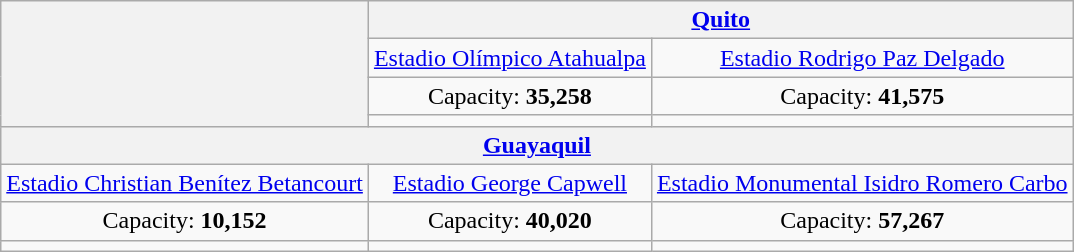<table class="wikitable" style="text-align:center">
<tr>
<th rowspan="4"></th>
<th colspan=2><a href='#'>Quito</a></th>
</tr>
<tr>
<td><a href='#'>Estadio Olímpico Atahualpa</a></td>
<td><a href='#'>Estadio Rodrigo Paz Delgado</a></td>
</tr>
<tr>
<td>Capacity: <strong>35,258</strong></td>
<td>Capacity: <strong>41,575</strong></td>
</tr>
<tr>
<td></td>
<td></td>
</tr>
<tr>
<th colspan=3><a href='#'>Guayaquil</a></th>
</tr>
<tr>
<td><a href='#'>Estadio Christian Benítez Betancourt</a></td>
<td><a href='#'>Estadio George Capwell</a></td>
<td><a href='#'>Estadio Monumental Isidro Romero Carbo</a></td>
</tr>
<tr>
<td>Capacity: <strong>10,152</strong></td>
<td>Capacity: <strong>40,020</strong></td>
<td>Capacity: <strong>57,267</strong></td>
</tr>
<tr>
<td></td>
<td></td>
<td></td>
</tr>
</table>
